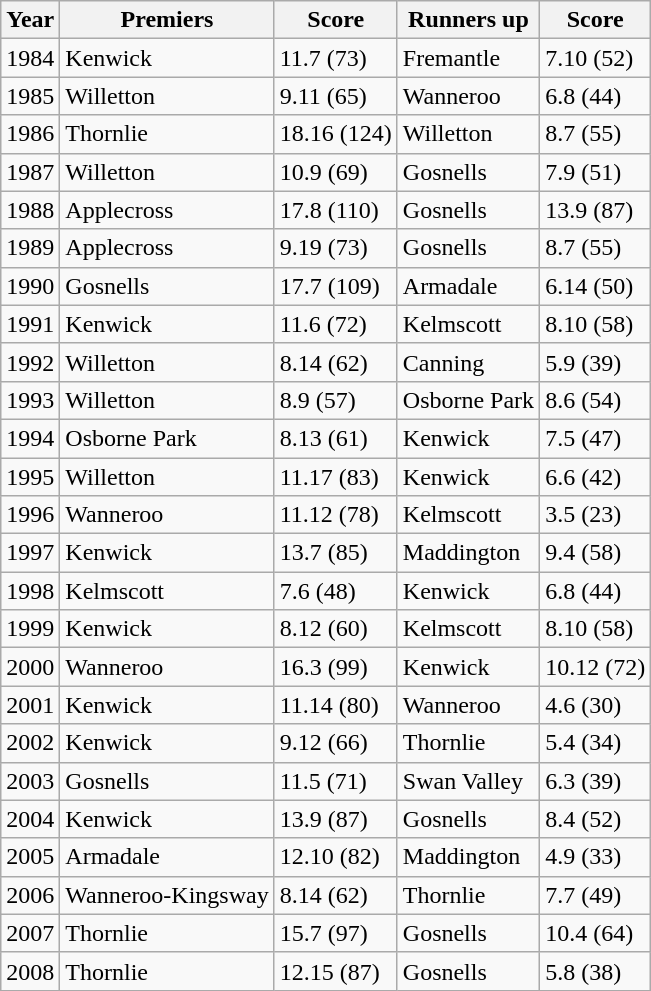<table class="wikitable">
<tr>
<th>Year</th>
<th>Premiers</th>
<th>Score</th>
<th>Runners up</th>
<th>Score</th>
</tr>
<tr>
<td>1984</td>
<td>Kenwick</td>
<td>11.7 (73)</td>
<td>Fremantle</td>
<td>7.10 (52)</td>
</tr>
<tr>
<td>1985</td>
<td>Willetton</td>
<td>9.11 (65)</td>
<td>Wanneroo</td>
<td>6.8 (44)</td>
</tr>
<tr>
<td>1986</td>
<td>Thornlie</td>
<td>18.16 (124)</td>
<td>Willetton</td>
<td>8.7 (55)</td>
</tr>
<tr>
<td>1987</td>
<td>Willetton</td>
<td>10.9 (69)</td>
<td>Gosnells</td>
<td>7.9 (51)</td>
</tr>
<tr>
<td>1988</td>
<td>Applecross</td>
<td>17.8 (110)</td>
<td>Gosnells</td>
<td>13.9 (87)</td>
</tr>
<tr>
<td>1989</td>
<td>Applecross</td>
<td>9.19 (73)</td>
<td>Gosnells</td>
<td>8.7 (55)</td>
</tr>
<tr>
<td>1990</td>
<td>Gosnells</td>
<td>17.7 (109)</td>
<td>Armadale</td>
<td>6.14 (50)</td>
</tr>
<tr>
<td>1991</td>
<td>Kenwick</td>
<td>11.6 (72)</td>
<td>Kelmscott</td>
<td>8.10 (58)</td>
</tr>
<tr>
<td>1992</td>
<td>Willetton</td>
<td>8.14 (62)</td>
<td>Canning</td>
<td>5.9 (39)</td>
</tr>
<tr>
<td>1993</td>
<td>Willetton</td>
<td>8.9 (57)</td>
<td>Osborne Park</td>
<td>8.6 (54)</td>
</tr>
<tr>
<td>1994</td>
<td>Osborne Park</td>
<td>8.13 (61)</td>
<td>Kenwick</td>
<td>7.5 (47)</td>
</tr>
<tr>
<td>1995</td>
<td>Willetton</td>
<td>11.17 (83)</td>
<td>Kenwick</td>
<td>6.6 (42)</td>
</tr>
<tr>
<td>1996</td>
<td>Wanneroo</td>
<td>11.12 (78)</td>
<td>Kelmscott</td>
<td>3.5 (23)</td>
</tr>
<tr>
<td>1997</td>
<td>Kenwick</td>
<td>13.7 (85)</td>
<td>Maddington</td>
<td>9.4 (58)</td>
</tr>
<tr>
<td>1998</td>
<td>Kelmscott</td>
<td>7.6 (48)</td>
<td>Kenwick</td>
<td>6.8 (44)</td>
</tr>
<tr>
<td>1999</td>
<td>Kenwick</td>
<td>8.12 (60)</td>
<td>Kelmscott</td>
<td>8.10 (58)</td>
</tr>
<tr>
<td>2000</td>
<td>Wanneroo</td>
<td>16.3 (99)</td>
<td>Kenwick</td>
<td>10.12 (72)</td>
</tr>
<tr>
<td>2001</td>
<td>Kenwick</td>
<td>11.14 (80)</td>
<td>Wanneroo</td>
<td>4.6 (30)</td>
</tr>
<tr>
<td>2002</td>
<td>Kenwick</td>
<td>9.12 (66)</td>
<td>Thornlie</td>
<td>5.4 (34)</td>
</tr>
<tr>
<td>2003</td>
<td>Gosnells</td>
<td>11.5 (71)</td>
<td>Swan Valley</td>
<td>6.3 (39)</td>
</tr>
<tr>
<td>2004</td>
<td>Kenwick</td>
<td>13.9 (87)</td>
<td>Gosnells</td>
<td>8.4 (52)</td>
</tr>
<tr>
<td>2005</td>
<td>Armadale</td>
<td>12.10 (82)</td>
<td>Maddington</td>
<td>4.9 (33)</td>
</tr>
<tr>
<td>2006</td>
<td>Wanneroo-Kingsway</td>
<td>8.14 (62)</td>
<td>Thornlie</td>
<td>7.7 (49)</td>
</tr>
<tr>
<td>2007</td>
<td>Thornlie</td>
<td>15.7 (97)</td>
<td>Gosnells</td>
<td>10.4 (64)</td>
</tr>
<tr>
<td>2008</td>
<td>Thornlie</td>
<td>12.15 (87)</td>
<td>Gosnells</td>
<td>5.8 (38)</td>
</tr>
</table>
